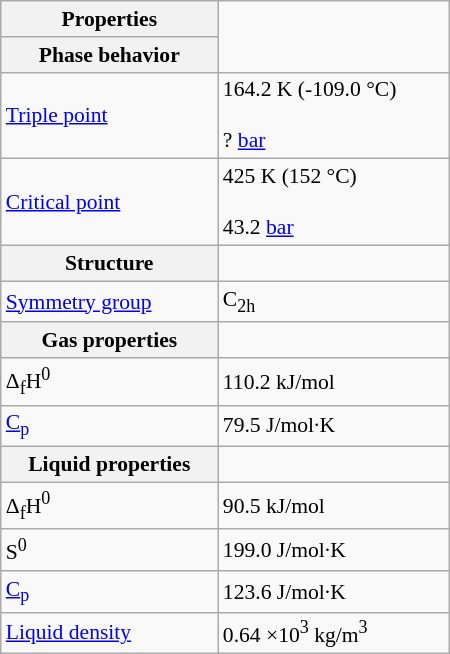<table class="wikitable floatleft" style="font-size:90%; width:300px;">
<tr>
<th><span>Properties</span></th>
</tr>
<tr>
<th>Phase behavior</th>
</tr>
<tr>
<td><a href='#'>Triple point</a></td>
<td>164.2 K (-109.0 °C)<br><br>? <a href='#'>bar</a></td>
</tr>
<tr>
<td><a href='#'>Critical point</a></td>
<td>425 K (152 °C)<br><br>43.2 <a href='#'>bar</a></td>
</tr>
<tr>
<th>Structure</th>
</tr>
<tr>
<td><a href='#'>Symmetry group</a></td>
<td>C<sub>2h</sub></td>
</tr>
<tr>
<th>Gas properties</th>
</tr>
<tr>
<td>Δ<sub>f</sub>H<sup>0</sup></td>
<td>110.2 kJ/mol</td>
</tr>
<tr>
<td><a href='#'>C<sub>p</sub></a></td>
<td>79.5 J/mol·K</td>
</tr>
<tr>
<th>Liquid properties</th>
</tr>
<tr>
<td>Δ<sub>f</sub>H<sup>0</sup></td>
<td>90.5 kJ/mol</td>
</tr>
<tr>
<td>S<sup>0</sup></td>
<td>199.0 J/mol·K</td>
</tr>
<tr>
<td><a href='#'>C<sub>p</sub></a></td>
<td>123.6 J/mol·K</td>
</tr>
<tr>
<td><a href='#'>Liquid density</a></td>
<td>0.64 ×10<sup>3</sup> kg/m<sup>3</sup></td>
</tr>
</table>
